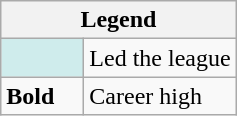<table class="wikitable mw-collapsible">
<tr>
<th colspan="2">Legend</th>
</tr>
<tr>
<td style="background:#cfecec; width:3em;"></td>
<td>Led the league</td>
</tr>
<tr>
<td><strong>Bold</strong></td>
<td>Career high</td>
</tr>
</table>
